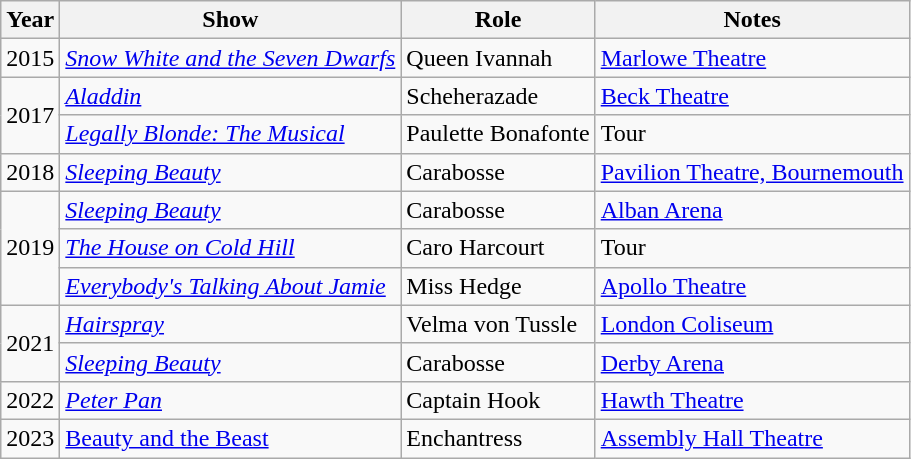<table class="wikitable">
<tr>
<th>Year</th>
<th>Show</th>
<th>Role</th>
<th>Notes</th>
</tr>
<tr>
<td>2015</td>
<td><em><a href='#'>Snow White and the Seven Dwarfs</a></em></td>
<td>Queen Ivannah</td>
<td><a href='#'>Marlowe Theatre</a></td>
</tr>
<tr>
<td rowspan=2>2017</td>
<td><em><a href='#'>Aladdin</a></em></td>
<td>Scheherazade</td>
<td><a href='#'>Beck Theatre</a></td>
</tr>
<tr>
<td><em><a href='#'>Legally Blonde: The Musical</a></em></td>
<td>Paulette Bonafonte</td>
<td>Tour</td>
</tr>
<tr>
<td>2018</td>
<td><em><a href='#'>Sleeping Beauty</a></em></td>
<td>Carabosse</td>
<td><a href='#'>Pavilion Theatre, Bournemouth</a></td>
</tr>
<tr>
<td rowspan=3>2019</td>
<td><em><a href='#'>Sleeping Beauty</a></em></td>
<td>Carabosse</td>
<td><a href='#'>Alban Arena</a></td>
</tr>
<tr>
<td><em><a href='#'>The House on Cold Hill</a></em></td>
<td>Caro Harcourt</td>
<td>Tour</td>
</tr>
<tr>
<td><em><a href='#'>Everybody's Talking About Jamie</a></em></td>
<td>Miss Hedge</td>
<td><a href='#'>Apollo Theatre</a></td>
</tr>
<tr>
<td rowspan=2>2021</td>
<td><em><a href='#'>Hairspray</a></em></td>
<td>Velma von Tussle</td>
<td><a href='#'>London Coliseum</a></td>
</tr>
<tr>
<td><em><a href='#'>Sleeping Beauty</a></em></td>
<td>Carabosse</td>
<td><a href='#'>Derby Arena</a></td>
</tr>
<tr>
<td>2022</td>
<td><em><a href='#'>Peter Pan</a></em></td>
<td>Captain Hook</td>
<td><a href='#'>Hawth Theatre</a></td>
</tr>
<tr>
<td>2023</td>
<td><a href='#'>Beauty and the Beast</a></td>
<td>Enchantress</td>
<td><a href='#'>Assembly Hall Theatre</a></td>
</tr>
</table>
